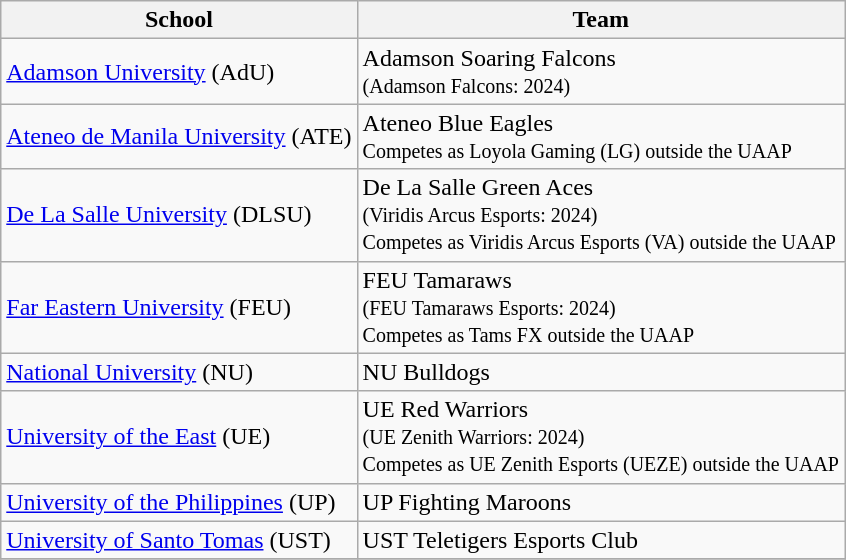<table class="wikitable" style="text align: center">
<tr>
<th>School</th>
<th>Team</th>
</tr>
<tr>
<td> <a href='#'>Adamson University</a> (AdU)</td>
<td>Adamson Soaring Falcons<br><small>(Adamson Falcons: 2024)</small></td>
</tr>
<tr>
<td> <a href='#'>Ateneo de Manila University</a> (ATE)</td>
<td>Ateneo Blue Eagles<br><small>Competes as Loyola Gaming (LG) outside the UAAP</small></td>
</tr>
<tr>
<td> <a href='#'>De La Salle University</a> (DLSU)</td>
<td>De La Salle Green Aces<br><small>(Viridis Arcus Esports: 2024)</small><br><small>Competes as Viridis Arcus Esports (VA) outside the UAAP</small></td>
</tr>
<tr>
<td> <a href='#'>Far Eastern University</a> (FEU)</td>
<td>FEU Tamaraws<br><small>(FEU Tamaraws Esports: 2024)</small><br><small>Competes as Tams FX outside the UAAP</small></td>
</tr>
<tr>
<td> <a href='#'>National University</a> (NU)</td>
<td>NU Bulldogs</td>
</tr>
<tr>
<td> <a href='#'>University of the East</a> (UE)</td>
<td>UE Red Warriors<br><small>(UE Zenith Warriors: 2024)</small><br><small>Competes as UE Zenith Esports (UEZE) outside the UAAP</small></td>
</tr>
<tr>
<td> <a href='#'>University of the Philippines</a> (UP)</td>
<td>UP Fighting Maroons</td>
</tr>
<tr>
<td> <a href='#'>University of Santo Tomas</a> (UST)</td>
<td>UST Teletigers Esports Club</td>
</tr>
<tr>
</tr>
</table>
